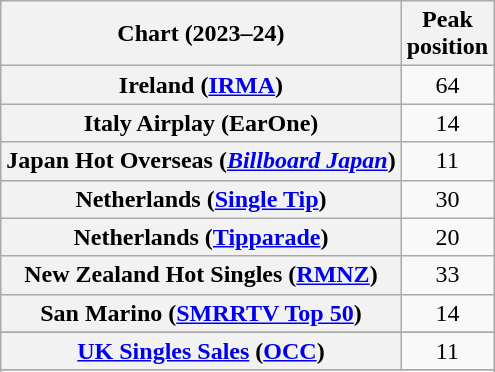<table class="wikitable sortable plainrowheaders" style="text-align:center">
<tr>
<th scope="col">Chart (2023–24)</th>
<th scope="col">Peak<br>position</th>
</tr>
<tr>
<th scope="row">Ireland (<a href='#'>IRMA</a>)</th>
<td>64</td>
</tr>
<tr>
<th scope="row">Italy Airplay (EarOne)</th>
<td>14</td>
</tr>
<tr>
<th scope="row">Japan Hot Overseas (<em><a href='#'>Billboard Japan</a></em>)</th>
<td>11</td>
</tr>
<tr>
<th scope="row">Netherlands (<a href='#'>Single Tip</a>)</th>
<td>30</td>
</tr>
<tr>
<th scope="row">Netherlands (<a href='#'>Tipparade</a>)</th>
<td>20</td>
</tr>
<tr>
<th scope="row">New Zealand Hot Singles (<a href='#'>RMNZ</a>)</th>
<td>33</td>
</tr>
<tr>
<th scope="row">San Marino (<a href='#'>SMRRTV Top 50</a>)</th>
<td>14</td>
</tr>
<tr>
</tr>
<tr>
</tr>
<tr>
<th scope="row"><a href='#'>UK Singles Sales</a> (<a href='#'>OCC</a>)</th>
<td>11</td>
</tr>
<tr>
</tr>
<tr>
</tr>
<tr>
</tr>
</table>
